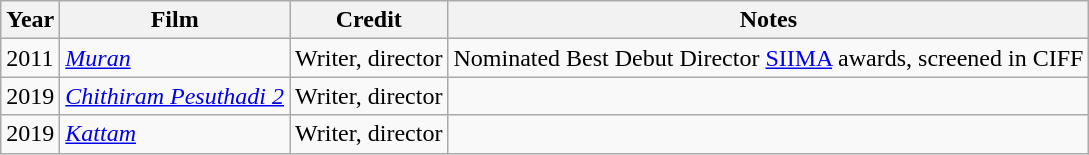<table class="wikitable">
<tr>
<th>Year</th>
<th>Film</th>
<th>Credit</th>
<th>Notes</th>
</tr>
<tr>
<td>2011</td>
<td><em><a href='#'>Muran</a></em></td>
<td>Writer, director</td>
<td>Nominated Best Debut Director <a href='#'>SIIMA</a> awards, screened in CIFF</td>
</tr>
<tr>
<td>2019</td>
<td><em><a href='#'>Chithiram Pesuthadi 2</a></em></td>
<td>Writer, director</td>
<td></td>
</tr>
<tr>
<td>2019</td>
<td><em><a href='#'>Kattam</a></em></td>
<td>Writer, director</td>
<td></td>
</tr>
</table>
